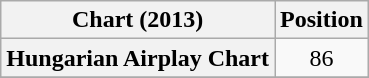<table class="wikitable sortable plainrowheaders" style="text-align:center">
<tr>
<th scope="col">Chart (2013)</th>
<th scope="col">Position</th>
</tr>
<tr>
<th scope="row">Hungarian Airplay Chart</th>
<td align="center">86</td>
</tr>
<tr>
</tr>
</table>
